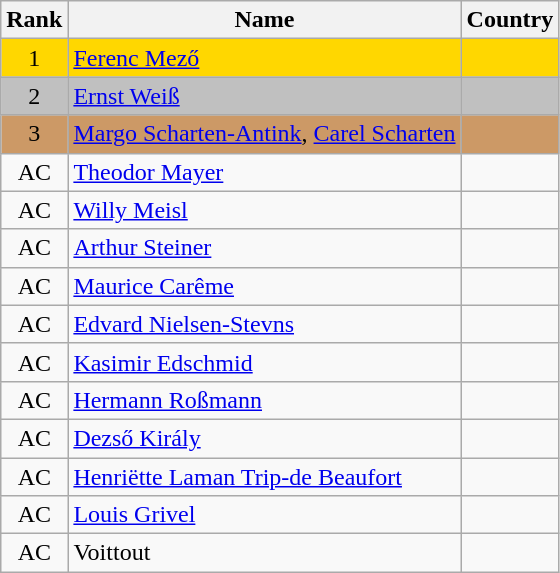<table class="wikitable sortable" style="text-align:center">
<tr>
<th>Rank</th>
<th>Name</th>
<th>Country</th>
</tr>
<tr bgcolor=gold>
<td>1</td>
<td align="left"><a href='#'>Ferenc Mező</a></td>
<td align="left"></td>
</tr>
<tr bgcolor=silver>
<td>2</td>
<td align="left"><a href='#'>Ernst Weiß</a></td>
<td align="left"></td>
</tr>
<tr bgcolor=#CC9966>
<td>3</td>
<td align="left"><a href='#'>Margo Scharten-Antink</a>, <a href='#'>Carel Scharten</a></td>
<td align="left"></td>
</tr>
<tr>
<td>AC</td>
<td align="left"><a href='#'>Theodor Mayer</a></td>
<td align="left"></td>
</tr>
<tr>
<td>AC</td>
<td align="left"><a href='#'>Willy Meisl</a></td>
<td align="left"></td>
</tr>
<tr>
<td>AC</td>
<td align="left"><a href='#'>Arthur Steiner</a></td>
<td align="left"></td>
</tr>
<tr>
<td>AC</td>
<td align="left"><a href='#'>Maurice Carême</a></td>
<td align="left"></td>
</tr>
<tr>
<td>AC</td>
<td align="left"><a href='#'>Edvard Nielsen-Stevns</a></td>
<td align="left"></td>
</tr>
<tr>
<td>AC</td>
<td align="left"><a href='#'>Kasimir Edschmid</a></td>
<td align="left"></td>
</tr>
<tr>
<td>AC</td>
<td align="left"><a href='#'>Hermann Roßmann</a></td>
<td align="left"></td>
</tr>
<tr>
<td>AC</td>
<td align="left"><a href='#'>Dezső Király</a></td>
<td align="left"></td>
</tr>
<tr>
<td>AC</td>
<td align="left"><a href='#'>Henriëtte Laman Trip-de Beaufort</a></td>
<td align="left"></td>
</tr>
<tr>
<td>AC</td>
<td align="left"><a href='#'>Louis Grivel</a></td>
<td align="left"></td>
</tr>
<tr>
<td>AC</td>
<td align="left">Voittout</td>
<td align="left"></td>
</tr>
</table>
